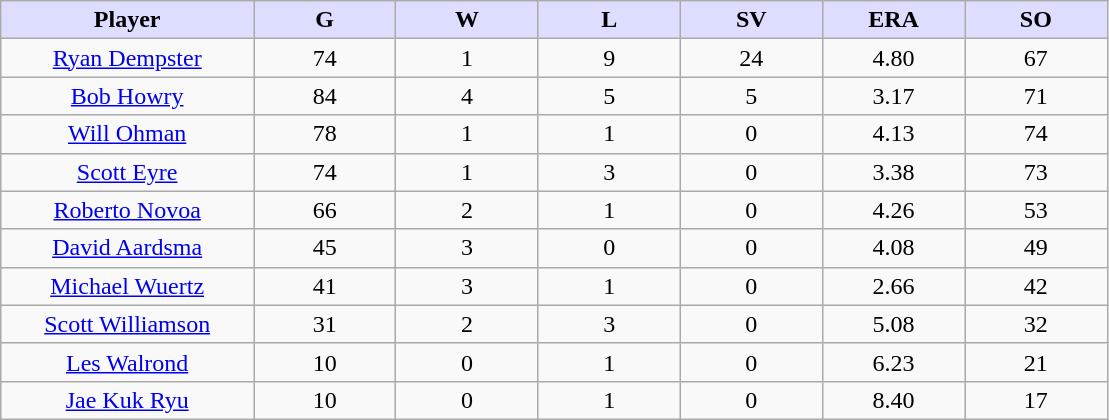<table class="wikitable sortable">
<tr>
<th style="background:#ddf; width:16%;">Player</th>
<th style="background:#ddf; width:9%;">G</th>
<th style="background:#ddf; width:9%;">W</th>
<th style="background:#ddf; width:9%;">L</th>
<th style="background:#ddf; width:9%;">SV</th>
<th style="background:#ddf; width:9%;">ERA</th>
<th style="background:#ddf; width:9%;">SO</th>
</tr>
<tr align=center>
<td><a href='#'>Ryan Dempster</a></td>
<td>74</td>
<td>1</td>
<td>9</td>
<td>24</td>
<td>4.80</td>
<td>67</td>
</tr>
<tr align=center>
<td><a href='#'>Bob Howry</a></td>
<td>84</td>
<td>4</td>
<td>5</td>
<td>5</td>
<td>3.17</td>
<td>71</td>
</tr>
<tr align=center>
<td><a href='#'>Will Ohman</a></td>
<td>78</td>
<td>1</td>
<td>1</td>
<td>0</td>
<td>4.13</td>
<td>74</td>
</tr>
<tr align=center>
<td><a href='#'>Scott Eyre</a></td>
<td>74</td>
<td>1</td>
<td>3</td>
<td>0</td>
<td>3.38</td>
<td>73</td>
</tr>
<tr align=center>
<td><a href='#'>Roberto Novoa</a></td>
<td>66</td>
<td>2</td>
<td>1</td>
<td>0</td>
<td>4.26</td>
<td>53</td>
</tr>
<tr align=center>
<td><a href='#'>David Aardsma</a></td>
<td>45</td>
<td>3</td>
<td>0</td>
<td>0</td>
<td>4.08</td>
<td>49</td>
</tr>
<tr align=center>
<td><a href='#'>Michael Wuertz</a></td>
<td>41</td>
<td>3</td>
<td>1</td>
<td>0</td>
<td>2.66</td>
<td>42</td>
</tr>
<tr align=center>
<td><a href='#'>Scott Williamson</a></td>
<td>31</td>
<td>2</td>
<td>3</td>
<td>0</td>
<td>5.08</td>
<td>32</td>
</tr>
<tr align=center>
<td><a href='#'>Les Walrond</a></td>
<td>10</td>
<td>0</td>
<td>1</td>
<td>0</td>
<td>6.23</td>
<td>21</td>
</tr>
<tr align=center>
<td><a href='#'>Jae Kuk Ryu</a></td>
<td>10</td>
<td>0</td>
<td>1</td>
<td>0</td>
<td>8.40</td>
<td>17</td>
</tr>
</table>
